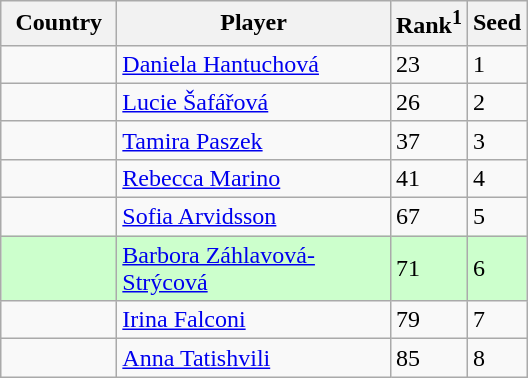<table class="sortable wikitable">
<tr>
<th style="width:70px;">Country</th>
<th style="width:175px;">Player</th>
<th>Rank<sup>1</sup></th>
<th>Seed</th>
</tr>
<tr>
<td></td>
<td><a href='#'>Daniela Hantuchová</a></td>
<td>23</td>
<td>1</td>
</tr>
<tr>
<td></td>
<td><a href='#'>Lucie Šafářová</a></td>
<td>26</td>
<td>2</td>
</tr>
<tr>
<td></td>
<td><a href='#'>Tamira Paszek</a></td>
<td>37</td>
<td>3</td>
</tr>
<tr>
<td></td>
<td><a href='#'>Rebecca Marino</a></td>
<td>41</td>
<td>4</td>
</tr>
<tr>
<td></td>
<td><a href='#'>Sofia Arvidsson</a></td>
<td>67</td>
<td>5</td>
</tr>
<tr style="background:#cfc;">
<td></td>
<td><a href='#'>Barbora Záhlavová-Strýcová</a></td>
<td>71</td>
<td>6</td>
</tr>
<tr>
<td></td>
<td><a href='#'>Irina Falconi</a></td>
<td>79</td>
<td>7</td>
</tr>
<tr>
<td></td>
<td><a href='#'>Anna Tatishvili</a></td>
<td>85</td>
<td>8</td>
</tr>
</table>
